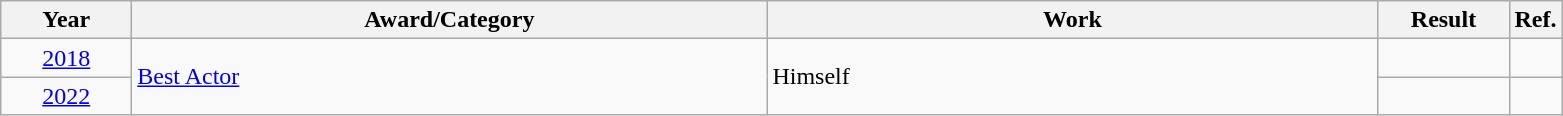<table class=wikitable>
<tr>
<th scope="col" style="width:5em;">Year</th>
<th scope="col" style="width:26em;">Award/Category</th>
<th scope="col" style="width:25em;">Work</th>
<th scope="col" style="width:5em;">Result</th>
<th>Ref.</th>
</tr>
<tr>
<td style="text-align:center;"><a href='#'>2018</a></td>
<td rowspan="2"><a href='#'>Best Actor</a></td>
<td rowspan="2">Himself</td>
<td></td>
<td></td>
</tr>
<tr>
<td style="text-align:center;"><a href='#'>2022</a></td>
<td></td>
<td></td>
</tr>
</table>
